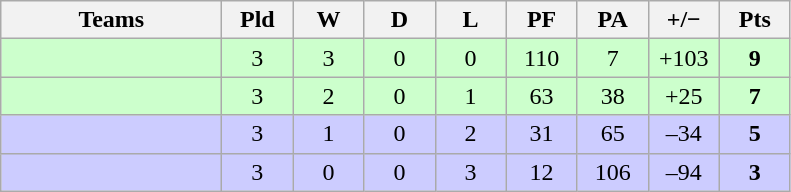<table class="wikitable" style="text-align: center;">
<tr>
<th width="140">Teams</th>
<th width="40">Pld</th>
<th width="40">W</th>
<th width="40">D</th>
<th width="40">L</th>
<th width="40">PF</th>
<th width="40">PA</th>
<th width="40">+/−</th>
<th width="40">Pts</th>
</tr>
<tr bgcolor=ccffcc>
<td align=left></td>
<td>3</td>
<td>3</td>
<td>0</td>
<td>0</td>
<td>110</td>
<td>7</td>
<td>+103</td>
<td><strong>9</strong></td>
</tr>
<tr bgcolor=ccffcc>
<td align=left></td>
<td>3</td>
<td>2</td>
<td>0</td>
<td>1</td>
<td>63</td>
<td>38</td>
<td>+25</td>
<td><strong>7</strong></td>
</tr>
<tr bgcolor=ccccff>
<td align=left></td>
<td>3</td>
<td>1</td>
<td>0</td>
<td>2</td>
<td>31</td>
<td>65</td>
<td>–34</td>
<td><strong>5</strong></td>
</tr>
<tr bgcolor=ccccff>
<td align=left></td>
<td>3</td>
<td>0</td>
<td>0</td>
<td>3</td>
<td>12</td>
<td>106</td>
<td>–94</td>
<td><strong>3</strong></td>
</tr>
</table>
